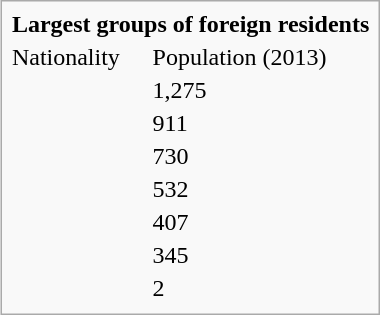<table class="infobox" style="float:right;">
<tr>
<td colspan="2"><strong>Largest groups of foreign residents</strong></td>
</tr>
<tr>
<td>Nationality</td>
<td>Population (2013)</td>
</tr>
<tr>
<td></td>
<td>1,275</td>
</tr>
<tr>
<td></td>
<td>911</td>
</tr>
<tr>
<td></td>
<td>730</td>
</tr>
<tr>
<td></td>
<td>532</td>
</tr>
<tr>
<td></td>
<td>407</td>
</tr>
<tr>
<td></td>
<td>345</td>
</tr>
<tr>
<td></td>
<td>2</td>
</tr>
<tr>
</tr>
</table>
